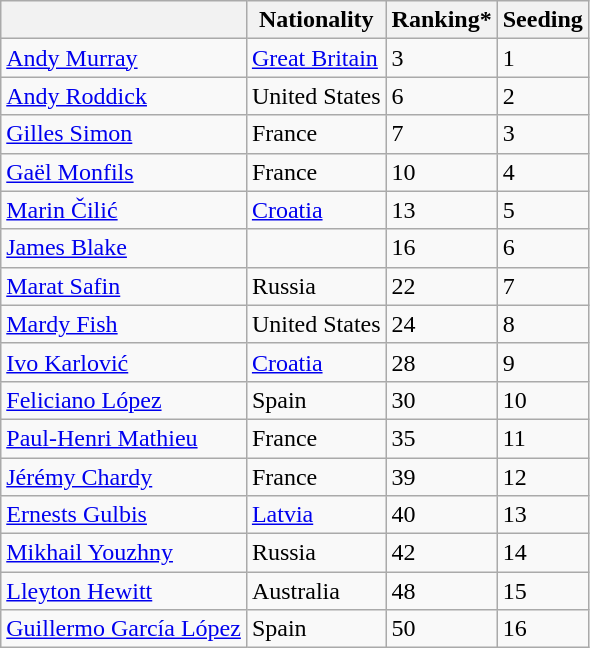<table class="wikitable" border="1">
<tr>
<th></th>
<th>Nationality</th>
<th>Ranking*</th>
<th>Seeding</th>
</tr>
<tr>
<td><a href='#'>Andy Murray</a></td>
<td> <a href='#'>Great Britain</a></td>
<td>3</td>
<td>1</td>
</tr>
<tr>
<td><a href='#'>Andy Roddick</a></td>
<td> United States</td>
<td>6</td>
<td>2</td>
</tr>
<tr>
<td><a href='#'>Gilles Simon</a></td>
<td> France</td>
<td>7</td>
<td>3</td>
</tr>
<tr>
<td><a href='#'>Gaël Monfils</a></td>
<td> France</td>
<td>10</td>
<td>4</td>
</tr>
<tr>
<td><a href='#'>Marin Čilić</a></td>
<td> <a href='#'>Croatia</a></td>
<td>13</td>
<td>5</td>
</tr>
<tr>
<td><a href='#'>James Blake</a></td>
<td></td>
<td>16</td>
<td>6</td>
</tr>
<tr>
<td><a href='#'>Marat Safin</a></td>
<td> Russia</td>
<td>22</td>
<td>7</td>
</tr>
<tr>
<td><a href='#'>Mardy Fish</a></td>
<td> United States</td>
<td>24</td>
<td>8</td>
</tr>
<tr>
<td><a href='#'>Ivo Karlović</a></td>
<td> <a href='#'>Croatia</a></td>
<td>28</td>
<td>9</td>
</tr>
<tr>
<td><a href='#'>Feliciano López</a></td>
<td> Spain</td>
<td>30</td>
<td>10</td>
</tr>
<tr>
<td><a href='#'>Paul-Henri Mathieu</a></td>
<td> France</td>
<td>35</td>
<td>11</td>
</tr>
<tr>
<td><a href='#'>Jérémy Chardy</a></td>
<td> France</td>
<td>39</td>
<td>12</td>
</tr>
<tr>
<td><a href='#'>Ernests Gulbis</a></td>
<td> <a href='#'>Latvia</a></td>
<td>40</td>
<td>13</td>
</tr>
<tr>
<td><a href='#'>Mikhail Youzhny</a></td>
<td> Russia</td>
<td>42</td>
<td>14</td>
</tr>
<tr>
<td><a href='#'>Lleyton Hewitt</a></td>
<td> Australia</td>
<td>48</td>
<td>15</td>
</tr>
<tr>
<td><a href='#'>Guillermo García López</a></td>
<td> Spain</td>
<td>50</td>
<td>16</td>
</tr>
</table>
